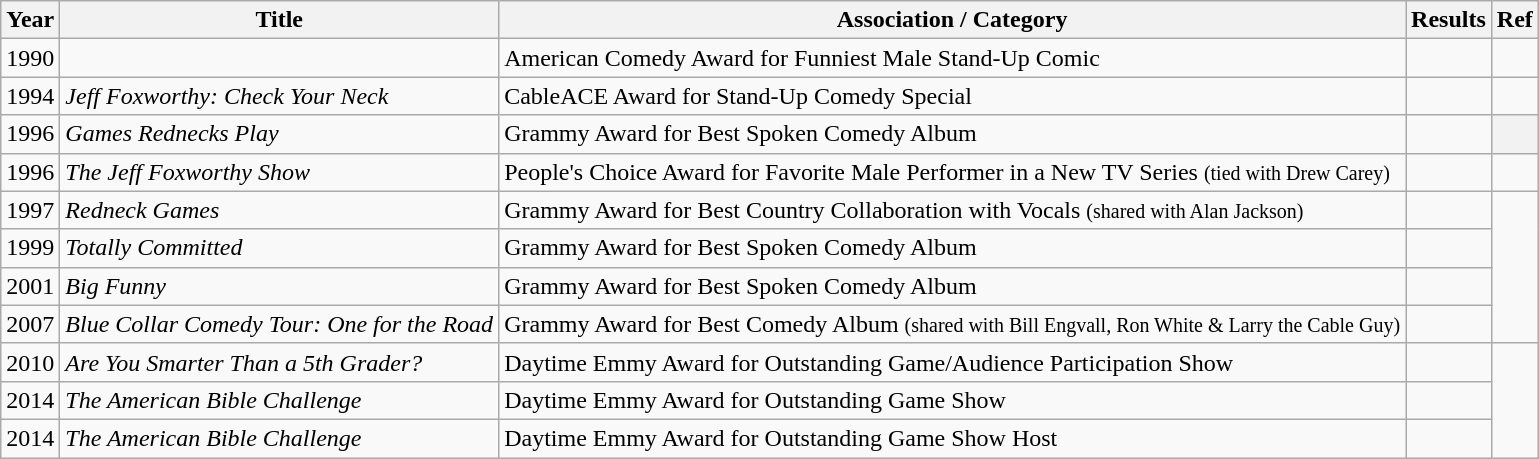<table class="wikitable">
<tr>
<th>Year</th>
<th>Title</th>
<th>Association / Category</th>
<th>Results</th>
<th>Ref</th>
</tr>
<tr>
<td>1990</td>
<td></td>
<td>American Comedy Award for Funniest Male Stand-Up Comic</td>
<td></td>
<td></td>
</tr>
<tr>
<td>1994</td>
<td><em>Jeff Foxworthy: Check Your Neck</em></td>
<td>CableACE Award for Stand-Up Comedy Special</td>
<td></td>
<td></td>
</tr>
<tr>
<td>1996</td>
<td><em>Games Rednecks Play</em></td>
<td>Grammy Award for Best Spoken Comedy Album</td>
<td></td>
<th></th>
</tr>
<tr>
<td>1996</td>
<td><em>The Jeff Foxworthy Show</em></td>
<td>People's Choice Award for Favorite Male Performer in a New TV Series <small>(tied with Drew Carey)</small></td>
<td></td>
<td></td>
</tr>
<tr>
<td>1997</td>
<td><em>Redneck Games</em></td>
<td>Grammy Award for Best Country Collaboration with Vocals <small>(shared with Alan Jackson)</small></td>
<td></td>
<td rowspan="4"></td>
</tr>
<tr>
<td>1999</td>
<td><em>Totally Committed</em></td>
<td>Grammy Award for Best Spoken Comedy Album</td>
<td></td>
</tr>
<tr>
<td>2001</td>
<td><em>Big Funny</em></td>
<td>Grammy Award for Best Spoken Comedy Album</td>
<td></td>
</tr>
<tr>
<td>2007</td>
<td><em>Blue Collar Comedy Tour: One for the Road</em></td>
<td>Grammy Award for Best Comedy Album <small>(shared with Bill Engvall, Ron White & Larry the Cable Guy)</small></td>
<td></td>
</tr>
<tr>
<td>2010</td>
<td><em>Are You Smarter Than a 5th Grader?</em></td>
<td>Daytime Emmy Award for Outstanding Game/Audience Participation Show</td>
<td></td>
<td rowspan="3"></td>
</tr>
<tr>
<td>2014</td>
<td><em>The American Bible Challenge</em></td>
<td>Daytime Emmy Award for Outstanding Game Show</td>
<td></td>
</tr>
<tr>
<td>2014</td>
<td><em>The American Bible Challenge</em></td>
<td>Daytime Emmy Award for Outstanding Game Show Host</td>
<td></td>
</tr>
</table>
